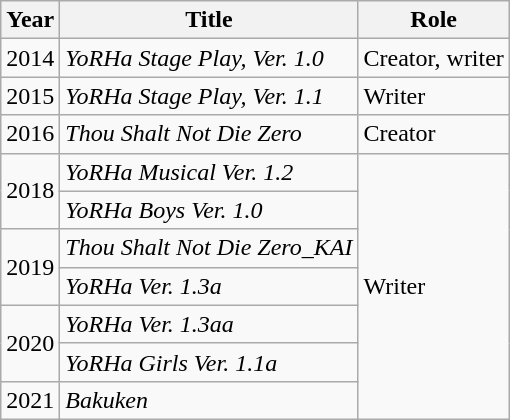<table class="wikitable">
<tr>
<th>Year</th>
<th>Title</th>
<th>Role</th>
</tr>
<tr>
<td>2014</td>
<td><em>YoRHa Stage Play, Ver. 1.0</em></td>
<td>Creator, writer</td>
</tr>
<tr>
<td>2015</td>
<td><em>YoRHa Stage Play, Ver. 1.1</em></td>
<td>Writer</td>
</tr>
<tr>
<td>2016</td>
<td><em>Thou Shalt Not Die Zero</em></td>
<td>Creator</td>
</tr>
<tr>
<td rowspan="2">2018</td>
<td><em>YoRHa Musical Ver. 1.2</em></td>
<td rowspan="7">Writer</td>
</tr>
<tr>
<td><em>YoRHa Boys Ver. 1.0</em></td>
</tr>
<tr>
<td rowspan="2">2019</td>
<td><em>Thou Shalt Not Die Zero_KAI</em></td>
</tr>
<tr>
<td><em>YoRHa Ver. 1.3a</em></td>
</tr>
<tr>
<td rowspan="2">2020</td>
<td><em>YoRHa Ver. 1.3aa</em></td>
</tr>
<tr>
<td><em>YoRHa Girls Ver. 1.1a</em></td>
</tr>
<tr>
<td rowspan="1">2021</td>
<td><em>Bakuken</em></td>
</tr>
</table>
